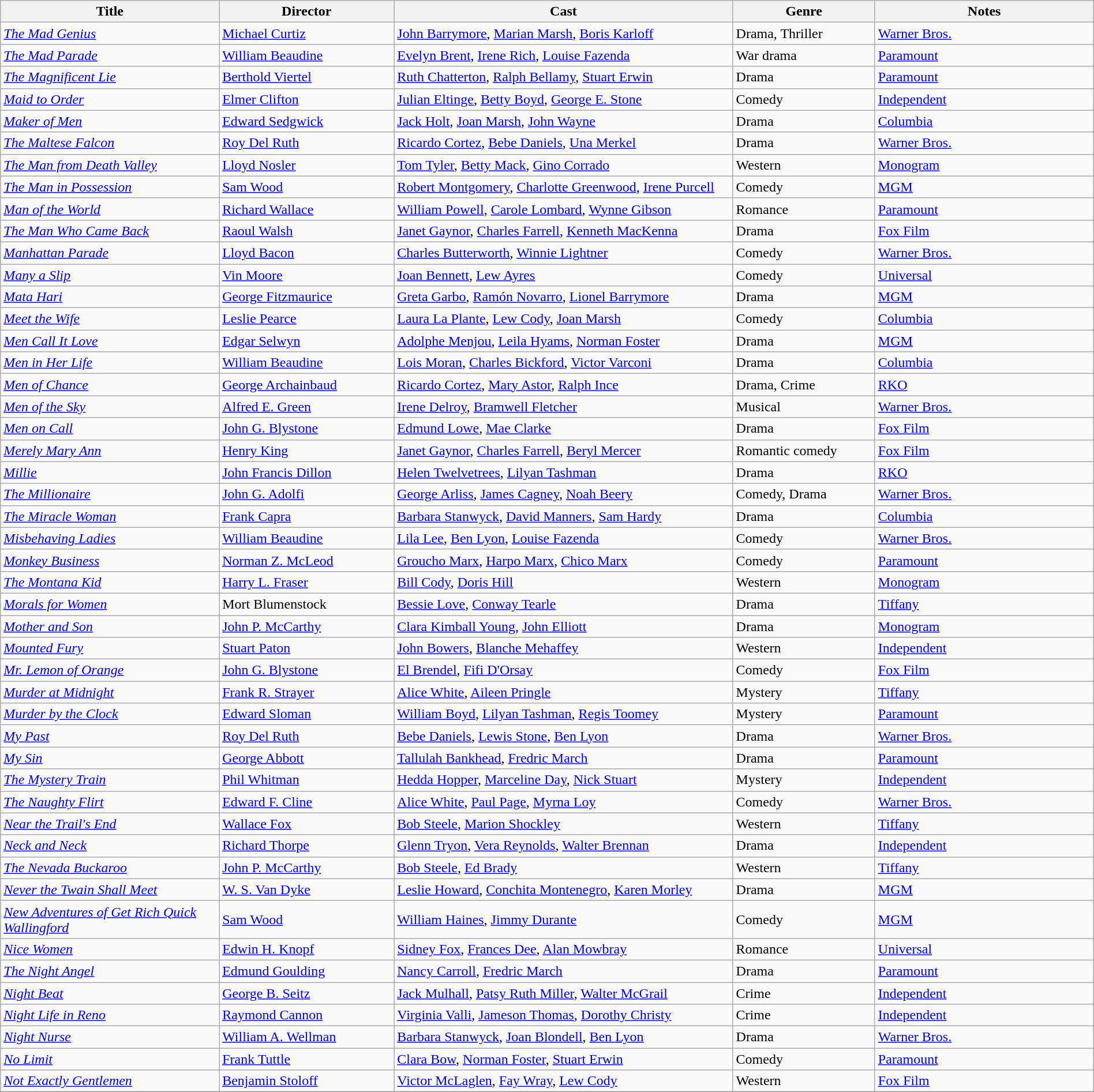<table class="wikitable" style="width:100%;">
<tr>
<th style="width:20%;">Title</th>
<th style="width:16%;">Director</th>
<th style="width:31%;">Cast</th>
<th style="width:13%;">Genre</th>
<th style="width:20%;">Notes</th>
</tr>
<tr>
<td><em><a href='#'>The Mad Genius</a></em></td>
<td><a href='#'>Michael Curtiz</a></td>
<td><a href='#'>John Barrymore</a>, <a href='#'>Marian Marsh</a>, <a href='#'>Boris Karloff</a></td>
<td>Drama, Thriller</td>
<td><a href='#'>Warner Bros.</a></td>
</tr>
<tr>
<td><em><a href='#'>The Mad Parade</a></em></td>
<td><a href='#'>William Beaudine</a></td>
<td><a href='#'>Evelyn Brent</a>, <a href='#'>Irene Rich</a>, <a href='#'>Louise Fazenda</a></td>
<td>War drama</td>
<td><a href='#'>Paramount</a></td>
</tr>
<tr>
<td><em><a href='#'>The Magnificent Lie</a></em></td>
<td><a href='#'>Berthold Viertel</a></td>
<td><a href='#'>Ruth Chatterton</a>, <a href='#'>Ralph Bellamy</a>, <a href='#'>Stuart Erwin</a></td>
<td>Drama</td>
<td><a href='#'>Paramount</a></td>
</tr>
<tr>
<td><em><a href='#'>Maid to Order</a></em></td>
<td><a href='#'>Elmer Clifton</a></td>
<td><a href='#'>Julian Eltinge</a>, <a href='#'>Betty Boyd</a>, <a href='#'>George E. Stone</a></td>
<td>Comedy</td>
<td><a href='#'>Independent</a></td>
</tr>
<tr>
<td><em><a href='#'>Maker of Men</a></em></td>
<td><a href='#'>Edward Sedgwick</a></td>
<td><a href='#'>Jack Holt</a>, <a href='#'>Joan Marsh</a>, <a href='#'>John Wayne</a></td>
<td>Drama</td>
<td><a href='#'>Columbia</a></td>
</tr>
<tr>
<td><em><a href='#'>The Maltese Falcon</a></em></td>
<td><a href='#'>Roy Del Ruth</a></td>
<td><a href='#'>Ricardo Cortez</a>, <a href='#'>Bebe Daniels</a>, <a href='#'>Una Merkel</a></td>
<td>Drama</td>
<td><a href='#'>Warner Bros.</a></td>
</tr>
<tr>
<td><em><a href='#'>The Man from Death Valley</a></em></td>
<td><a href='#'>Lloyd Nosler</a></td>
<td><a href='#'>Tom Tyler</a>, <a href='#'>Betty Mack</a>, <a href='#'>Gino Corrado</a></td>
<td>Western</td>
<td><a href='#'>Monogram</a></td>
</tr>
<tr>
<td><em><a href='#'>The Man in Possession</a></em></td>
<td><a href='#'>Sam Wood</a></td>
<td><a href='#'>Robert Montgomery</a>, <a href='#'>Charlotte Greenwood</a>, <a href='#'>Irene Purcell</a></td>
<td>Comedy</td>
<td><a href='#'>MGM</a></td>
</tr>
<tr>
<td><em><a href='#'>Man of the World</a></em></td>
<td><a href='#'>Richard Wallace</a></td>
<td><a href='#'>William Powell</a>, <a href='#'>Carole Lombard</a>, <a href='#'>Wynne Gibson</a></td>
<td>Romance</td>
<td><a href='#'>Paramount</a></td>
</tr>
<tr>
<td><em><a href='#'>The Man Who Came Back</a></em></td>
<td><a href='#'>Raoul Walsh</a></td>
<td><a href='#'>Janet Gaynor</a>, <a href='#'>Charles Farrell</a>, <a href='#'>Kenneth MacKenna</a></td>
<td>Drama</td>
<td><a href='#'>Fox Film</a></td>
</tr>
<tr>
<td><em><a href='#'>Manhattan Parade</a></em></td>
<td><a href='#'>Lloyd Bacon</a></td>
<td><a href='#'>Charles Butterworth</a>, <a href='#'>Winnie Lightner</a></td>
<td>Comedy</td>
<td><a href='#'>Warner Bros.</a></td>
</tr>
<tr>
<td><em><a href='#'>Many a Slip</a></em></td>
<td><a href='#'>Vin Moore</a></td>
<td><a href='#'>Joan Bennett</a>, <a href='#'>Lew Ayres</a></td>
<td>Comedy</td>
<td><a href='#'>Universal</a></td>
</tr>
<tr>
<td><em><a href='#'>Mata Hari</a></em></td>
<td><a href='#'>George Fitzmaurice</a></td>
<td><a href='#'>Greta Garbo</a>, <a href='#'>Ramón Novarro</a>, <a href='#'>Lionel Barrymore</a></td>
<td>Drama</td>
<td><a href='#'>MGM</a></td>
</tr>
<tr>
<td><em><a href='#'>Meet the Wife</a></em></td>
<td><a href='#'>Leslie Pearce</a></td>
<td><a href='#'>Laura La Plante</a>, <a href='#'>Lew Cody</a>, <a href='#'>Joan Marsh</a></td>
<td>Comedy</td>
<td><a href='#'>Columbia</a></td>
</tr>
<tr>
<td><em><a href='#'>Men Call It Love</a></em></td>
<td><a href='#'>Edgar Selwyn</a></td>
<td><a href='#'>Adolphe Menjou</a>, <a href='#'>Leila Hyams</a>, <a href='#'>Norman Foster</a></td>
<td>Drama</td>
<td><a href='#'>MGM</a></td>
</tr>
<tr>
<td><em><a href='#'>Men in Her Life</a></em></td>
<td><a href='#'>William Beaudine</a></td>
<td><a href='#'>Lois Moran</a>, <a href='#'>Charles Bickford</a>, <a href='#'>Victor Varconi</a></td>
<td>Drama</td>
<td><a href='#'>Columbia</a></td>
</tr>
<tr>
<td><em><a href='#'>Men of Chance</a></em></td>
<td><a href='#'>George Archainbaud</a></td>
<td><a href='#'>Ricardo Cortez</a>, <a href='#'>Mary Astor</a>, <a href='#'>Ralph Ince</a></td>
<td>Drama, Crime</td>
<td><a href='#'>RKO</a></td>
</tr>
<tr>
<td><em><a href='#'>Men of the Sky</a></em></td>
<td><a href='#'>Alfred E. Green</a></td>
<td><a href='#'>Irene Delroy</a>, <a href='#'>Bramwell Fletcher</a></td>
<td>Musical</td>
<td><a href='#'>Warner Bros.</a></td>
</tr>
<tr>
<td><em><a href='#'>Men on Call</a></em></td>
<td><a href='#'>John G. Blystone</a></td>
<td><a href='#'>Edmund Lowe</a>, <a href='#'>Mae Clarke</a></td>
<td>Drama</td>
<td><a href='#'>Fox Film</a></td>
</tr>
<tr>
<td><em><a href='#'>Merely Mary Ann</a></em></td>
<td><a href='#'>Henry King</a></td>
<td><a href='#'>Janet Gaynor</a>, <a href='#'>Charles Farrell</a>, <a href='#'>Beryl Mercer</a></td>
<td>Romantic comedy</td>
<td><a href='#'>Fox Film</a></td>
</tr>
<tr>
<td><em><a href='#'>Millie</a></em></td>
<td><a href='#'>John Francis Dillon</a></td>
<td><a href='#'>Helen Twelvetrees</a>, <a href='#'>Lilyan Tashman</a></td>
<td>Drama</td>
<td><a href='#'>RKO</a></td>
</tr>
<tr>
<td><em><a href='#'>The Millionaire</a></em></td>
<td><a href='#'>John G. Adolfi</a></td>
<td><a href='#'>George Arliss</a>, <a href='#'>James Cagney</a>, <a href='#'>Noah Beery</a></td>
<td>Comedy, Drama</td>
<td><a href='#'>Warner Bros.</a></td>
</tr>
<tr>
<td><em><a href='#'>The Miracle Woman</a></em></td>
<td><a href='#'>Frank Capra</a></td>
<td><a href='#'>Barbara Stanwyck</a>, <a href='#'>David Manners</a>, <a href='#'>Sam Hardy</a></td>
<td>Drama</td>
<td><a href='#'>Columbia</a></td>
</tr>
<tr>
<td><em><a href='#'>Misbehaving Ladies</a></em></td>
<td><a href='#'>William Beaudine</a></td>
<td><a href='#'>Lila Lee</a>, <a href='#'>Ben Lyon</a>, <a href='#'>Louise Fazenda</a></td>
<td>Comedy</td>
<td><a href='#'>Warner Bros.</a></td>
</tr>
<tr>
<td><em><a href='#'>Monkey Business</a></em></td>
<td><a href='#'>Norman Z. McLeod</a></td>
<td><a href='#'>Groucho Marx</a>, <a href='#'>Harpo Marx</a>, <a href='#'>Chico Marx</a></td>
<td>Comedy</td>
<td><a href='#'>Paramount</a></td>
</tr>
<tr>
<td><em><a href='#'>The Montana Kid</a></em></td>
<td><a href='#'>Harry L. Fraser</a></td>
<td><a href='#'>Bill Cody</a>, <a href='#'>Doris Hill</a></td>
<td>Western</td>
<td><a href='#'>Monogram</a></td>
</tr>
<tr>
<td><em><a href='#'>Morals for Women</a></em></td>
<td>Mort Blumenstock</td>
<td><a href='#'>Bessie Love</a>, <a href='#'>Conway Tearle</a></td>
<td>Drama</td>
<td><a href='#'>Tiffany</a></td>
</tr>
<tr>
<td><em><a href='#'>Mother and Son</a></em></td>
<td><a href='#'>John P. McCarthy</a></td>
<td><a href='#'>Clara Kimball Young</a>, <a href='#'>John Elliott</a></td>
<td>Drama</td>
<td><a href='#'>Monogram</a></td>
</tr>
<tr>
<td><em><a href='#'>Mounted Fury </a></em></td>
<td><a href='#'>Stuart Paton</a></td>
<td><a href='#'>John Bowers</a>, <a href='#'>Blanche Mehaffey</a></td>
<td>Western</td>
<td><a href='#'>Independent</a></td>
</tr>
<tr>
<td><em><a href='#'>Mr. Lemon of Orange</a></em></td>
<td><a href='#'>John G. Blystone</a></td>
<td><a href='#'>El Brendel</a>, <a href='#'>Fifi D'Orsay</a></td>
<td>Comedy</td>
<td><a href='#'>Fox Film</a></td>
</tr>
<tr>
<td><em><a href='#'>Murder at Midnight</a></em></td>
<td><a href='#'>Frank R. Strayer</a></td>
<td><a href='#'>Alice White</a>, <a href='#'>Aileen Pringle</a></td>
<td>Mystery</td>
<td><a href='#'>Tiffany</a></td>
</tr>
<tr>
<td><em><a href='#'>Murder by the Clock</a></em></td>
<td><a href='#'>Edward Sloman</a></td>
<td><a href='#'>William Boyd</a>, <a href='#'>Lilyan Tashman</a>, <a href='#'>Regis Toomey</a></td>
<td>Mystery</td>
<td><a href='#'>Paramount</a></td>
</tr>
<tr>
<td><em><a href='#'>My Past</a></em></td>
<td><a href='#'>Roy Del Ruth</a></td>
<td><a href='#'>Bebe Daniels</a>, <a href='#'>Lewis Stone</a>, <a href='#'>Ben Lyon</a></td>
<td>Drama</td>
<td><a href='#'>Warner Bros.</a></td>
</tr>
<tr>
<td><em><a href='#'>My Sin</a></em></td>
<td><a href='#'>George Abbott</a></td>
<td><a href='#'>Tallulah Bankhead</a>, <a href='#'>Fredric March</a></td>
<td>Drama</td>
<td><a href='#'>Paramount</a></td>
</tr>
<tr>
<td><em><a href='#'>The Mystery Train</a></em></td>
<td><a href='#'>Phil Whitman</a></td>
<td><a href='#'>Hedda Hopper</a>, <a href='#'>Marceline Day</a>, <a href='#'>Nick Stuart</a></td>
<td>Mystery</td>
<td><a href='#'>Independent</a></td>
</tr>
<tr>
<td><em><a href='#'>The Naughty Flirt</a></em></td>
<td><a href='#'>Edward F. Cline</a></td>
<td><a href='#'>Alice White</a>, <a href='#'>Paul Page</a>, <a href='#'>Myrna Loy</a></td>
<td>Comedy</td>
<td><a href='#'>Warner Bros.</a></td>
</tr>
<tr>
<td><em><a href='#'>Near the Trail's End</a></em></td>
<td><a href='#'>Wallace Fox</a></td>
<td><a href='#'>Bob Steele</a>, <a href='#'>Marion Shockley</a></td>
<td>Western</td>
<td><a href='#'>Tiffany</a></td>
</tr>
<tr>
<td><em><a href='#'>Neck and Neck</a></em></td>
<td><a href='#'>Richard Thorpe</a></td>
<td><a href='#'>Glenn Tryon</a>, <a href='#'>Vera Reynolds</a>, <a href='#'>Walter Brennan</a></td>
<td>Drama</td>
<td><a href='#'>Independent</a></td>
</tr>
<tr>
<td><em><a href='#'>The Nevada Buckaroo</a></em></td>
<td><a href='#'>John P. McCarthy</a></td>
<td><a href='#'>Bob Steele</a>, <a href='#'>Ed Brady</a></td>
<td>Western</td>
<td><a href='#'>Tiffany</a></td>
</tr>
<tr>
<td><em><a href='#'>Never the Twain Shall Meet</a></em></td>
<td><a href='#'>W. S. Van Dyke</a></td>
<td><a href='#'>Leslie Howard</a>, <a href='#'>Conchita Montenegro</a>, <a href='#'>Karen Morley</a></td>
<td>Drama</td>
<td><a href='#'>MGM</a></td>
</tr>
<tr>
<td><em><a href='#'>New Adventures of Get Rich Quick Wallingford</a></em></td>
<td><a href='#'>Sam Wood</a></td>
<td><a href='#'>William Haines</a>, <a href='#'>Jimmy Durante</a></td>
<td>Comedy</td>
<td><a href='#'>MGM</a></td>
</tr>
<tr>
<td><em><a href='#'>Nice Women</a></em></td>
<td><a href='#'>Edwin H. Knopf</a></td>
<td><a href='#'>Sidney Fox</a>, <a href='#'>Frances Dee</a>, <a href='#'>Alan Mowbray</a></td>
<td>Romance</td>
<td><a href='#'>Universal</a></td>
</tr>
<tr>
<td><em><a href='#'>The Night Angel</a></em></td>
<td><a href='#'>Edmund Goulding</a></td>
<td><a href='#'>Nancy Carroll</a>, <a href='#'>Fredric March</a></td>
<td>Drama</td>
<td><a href='#'>Paramount</a></td>
</tr>
<tr>
<td><em><a href='#'>Night Beat</a></em></td>
<td><a href='#'>George B. Seitz</a></td>
<td><a href='#'>Jack Mulhall</a>, <a href='#'>Patsy Ruth Miller</a>, <a href='#'>Walter McGrail</a></td>
<td>Crime</td>
<td><a href='#'>Independent</a></td>
</tr>
<tr>
<td><em><a href='#'>Night Life in Reno</a></em></td>
<td><a href='#'>Raymond Cannon</a></td>
<td><a href='#'>Virginia Valli</a>, <a href='#'>Jameson Thomas</a>, <a href='#'>Dorothy Christy</a></td>
<td>Crime</td>
<td><a href='#'>Independent</a></td>
</tr>
<tr>
<td><em><a href='#'>Night Nurse</a></em></td>
<td><a href='#'>William A. Wellman</a></td>
<td><a href='#'>Barbara Stanwyck</a>, <a href='#'>Joan Blondell</a>, <a href='#'>Ben Lyon</a></td>
<td>Drama</td>
<td><a href='#'>Warner Bros.</a></td>
</tr>
<tr>
<td><em><a href='#'>No Limit</a></em></td>
<td><a href='#'>Frank Tuttle</a></td>
<td><a href='#'>Clara Bow</a>, <a href='#'>Norman Foster</a>, <a href='#'>Stuart Erwin</a></td>
<td>Comedy</td>
<td><a href='#'>Paramount</a></td>
</tr>
<tr>
<td><em><a href='#'>Not Exactly Gentlemen</a></em></td>
<td><a href='#'>Benjamin Stoloff</a></td>
<td><a href='#'>Victor McLaglen</a>, <a href='#'>Fay Wray</a>, <a href='#'>Lew Cody</a></td>
<td>Western</td>
<td><a href='#'>Fox Film</a></td>
</tr>
<tr>
</tr>
</table>
